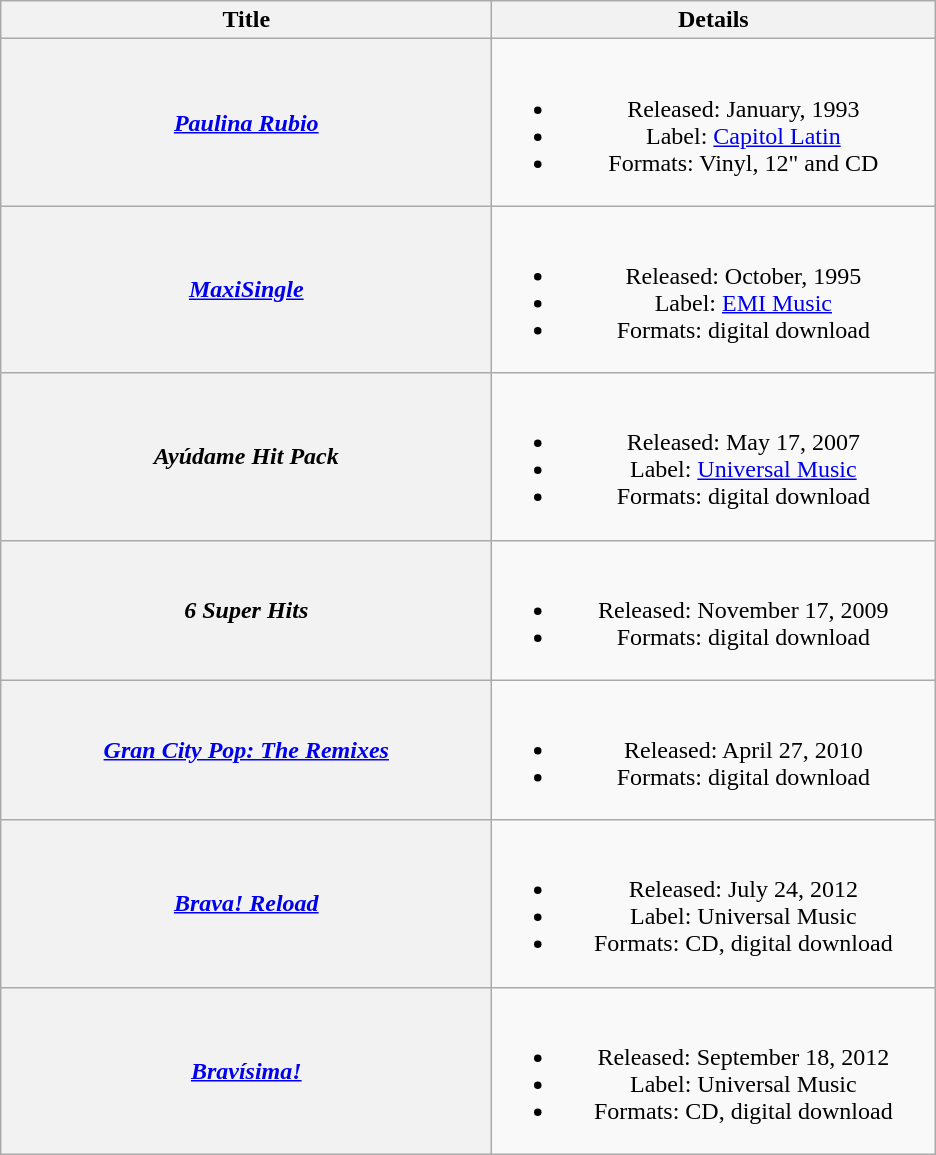<table class="wikitable plainrowheaders" style="text-align:center;">
<tr>
<th scope="col" style="width:20em;">Title</th>
<th scope="col" style="width:18em;">Details</th>
</tr>
<tr>
<th scope="row"><em><a href='#'>Paulina Rubio</a></em></th>
<td><br><ul><li>Released: January, 1993</li><li>Label: <a href='#'>Capitol Latin</a></li><li>Formats: Vinyl, 12" and CD</li></ul></td>
</tr>
<tr>
<th scope="row"><em><a href='#'>MaxiSingle</a></em></th>
<td><br><ul><li>Released: October, 1995</li><li>Label: <a href='#'>EMI Music</a></li><li>Formats: digital download</li></ul></td>
</tr>
<tr>
<th scope="row"><em>Ayúdame Hit Pack</em></th>
<td><br><ul><li>Released: May 17, 2007</li><li>Label: <a href='#'>Universal Music</a></li><li>Formats: digital download</li></ul></td>
</tr>
<tr>
<th scope="row"><em>6 Super Hits</em></th>
<td><br><ul><li>Released: November 17, 2009</li><li>Formats: digital download</li></ul></td>
</tr>
<tr>
<th scope="row"><em><a href='#'>Gran City Pop: The Remixes</a></em></th>
<td><br><ul><li>Released: April 27, 2010</li><li>Formats: digital download</li></ul></td>
</tr>
<tr>
<th scope="row"><em><a href='#'>Brava! Reload</a></em></th>
<td><br><ul><li>Released: July 24, 2012</li><li>Label: Universal Music</li><li>Formats: CD, digital download</li></ul></td>
</tr>
<tr>
<th scope="row"><em><a href='#'>Bravísima!</a></em></th>
<td><br><ul><li>Released: September 18, 2012</li><li>Label: Universal Music</li><li>Formats: CD, digital download</li></ul></td>
</tr>
</table>
